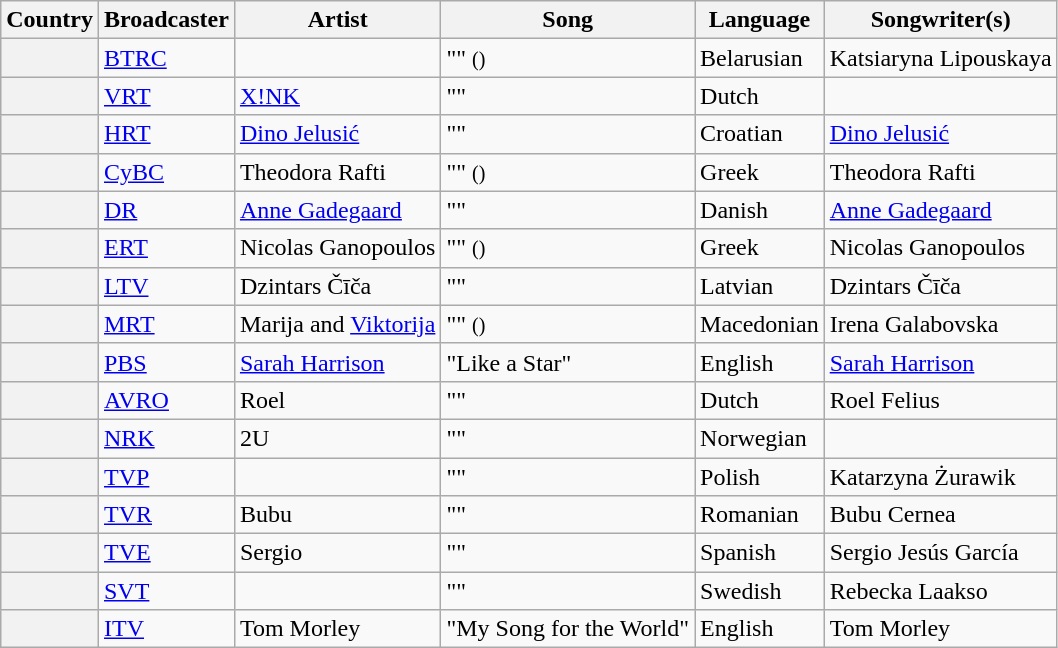<table class="wikitable plainrowheaders">
<tr>
<th>Country</th>
<th>Broadcaster</th>
<th>Artist</th>
<th>Song</th>
<th>Language</th>
<th>Songwriter(s)</th>
</tr>
<tr>
<th scope="row"></th>
<td><a href='#'>BTRC</a></td>
<td></td>
<td>"" <small>()</small></td>
<td>Belarusian</td>
<td>Katsiaryna Lipouskaya</td>
</tr>
<tr>
<th scope="row"></th>
<td><a href='#'>VRT</a></td>
<td><a href='#'>X!NK</a></td>
<td>""</td>
<td>Dutch</td>
<td></td>
</tr>
<tr>
<th scope="row"></th>
<td><a href='#'>HRT</a></td>
<td><a href='#'>Dino Jelusić</a></td>
<td>""</td>
<td>Croatian</td>
<td><a href='#'>Dino Jelusić</a></td>
</tr>
<tr>
<th scope="row"></th>
<td><a href='#'>CyBC</a></td>
<td>Theodora Rafti</td>
<td>"" <small>()</small></td>
<td>Greek</td>
<td>Theodora Rafti</td>
</tr>
<tr>
<th scope="row"></th>
<td><a href='#'>DR</a></td>
<td><a href='#'>Anne Gadegaard</a></td>
<td>""</td>
<td>Danish</td>
<td><a href='#'>Anne Gadegaard</a></td>
</tr>
<tr>
<th scope="row"></th>
<td><a href='#'>ERT</a></td>
<td>Nicolas Ganopoulos</td>
<td>"" <small>()</small></td>
<td>Greek</td>
<td>Nicolas Ganopoulos</td>
</tr>
<tr>
<th scope="row"></th>
<td><a href='#'>LTV</a></td>
<td>Dzintars Čīča</td>
<td>""</td>
<td>Latvian</td>
<td>Dzintars Čīča</td>
</tr>
<tr>
<th scope="row"></th>
<td><a href='#'>MRT</a></td>
<td>Marija and <a href='#'>Viktorija</a></td>
<td>"" <small>()</small></td>
<td>Macedonian</td>
<td>Irena Galabovska</td>
</tr>
<tr>
<th scope="row"></th>
<td><a href='#'>PBS</a></td>
<td><a href='#'>Sarah Harrison</a></td>
<td>"Like a Star"</td>
<td>English</td>
<td><a href='#'>Sarah Harrison</a></td>
</tr>
<tr>
<th scope="row"></th>
<td><a href='#'>AVRO</a></td>
<td>Roel</td>
<td>""</td>
<td>Dutch</td>
<td>Roel Felius</td>
</tr>
<tr>
<th scope="row"></th>
<td><a href='#'>NRK</a></td>
<td>2U</td>
<td>""</td>
<td>Norwegian</td>
<td></td>
</tr>
<tr>
<th scope="row"></th>
<td><a href='#'>TVP</a></td>
<td></td>
<td>""</td>
<td>Polish</td>
<td>Katarzyna Żurawik</td>
</tr>
<tr>
<th scope="row"></th>
<td><a href='#'>TVR</a></td>
<td>Bubu</td>
<td>""</td>
<td>Romanian</td>
<td>Bubu Cernea</td>
</tr>
<tr>
<th scope="row"></th>
<td><a href='#'>TVE</a></td>
<td>Sergio</td>
<td>""</td>
<td>Spanish</td>
<td>Sergio Jesús García</td>
</tr>
<tr>
<th scope="row"></th>
<td><a href='#'>SVT</a></td>
<td></td>
<td>""</td>
<td>Swedish</td>
<td>Rebecka Laakso</td>
</tr>
<tr>
<th scope="row"></th>
<td><a href='#'>ITV</a></td>
<td>Tom Morley</td>
<td>"My Song for the World"</td>
<td>English</td>
<td>Tom Morley</td>
</tr>
</table>
